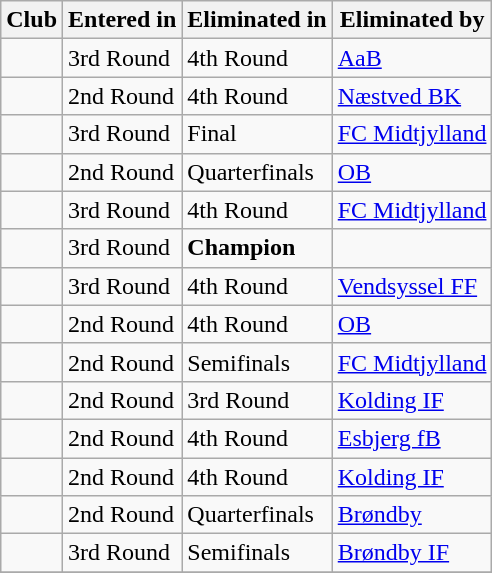<table class="wikitable sortable">
<tr>
<th>Club</th>
<th>Entered in</th>
<th>Eliminated in</th>
<th>Eliminated by</th>
</tr>
<tr>
<td></td>
<td>3rd Round</td>
<td>4th Round</td>
<td><a href='#'>AaB</a></td>
</tr>
<tr>
<td></td>
<td>2nd Round</td>
<td>4th Round</td>
<td><a href='#'>Næstved BK</a></td>
</tr>
<tr>
<td></td>
<td>3rd Round</td>
<td>Final</td>
<td><a href='#'>FC Midtjylland</a></td>
</tr>
<tr>
<td></td>
<td>2nd Round</td>
<td>Quarterfinals</td>
<td><a href='#'>OB</a></td>
</tr>
<tr>
<td></td>
<td>3rd Round</td>
<td>4th Round</td>
<td><a href='#'>FC Midtjylland</a></td>
</tr>
<tr>
<td></td>
<td>3rd Round</td>
<td><strong>Champion</strong></td>
<td></td>
</tr>
<tr>
<td></td>
<td>3rd Round</td>
<td>4th Round</td>
<td><a href='#'>Vendsyssel FF</a></td>
</tr>
<tr>
<td></td>
<td>2nd Round</td>
<td>4th Round</td>
<td><a href='#'>OB</a></td>
</tr>
<tr>
<td></td>
<td>2nd Round</td>
<td>Semifinals</td>
<td><a href='#'>FC Midtjylland</a></td>
</tr>
<tr>
<td></td>
<td>2nd Round</td>
<td>3rd Round</td>
<td><a href='#'>Kolding IF</a></td>
</tr>
<tr>
<td></td>
<td>2nd Round</td>
<td>4th Round</td>
<td><a href='#'>Esbjerg fB</a></td>
</tr>
<tr>
<td></td>
<td>2nd Round</td>
<td>4th Round</td>
<td><a href='#'>Kolding IF</a></td>
</tr>
<tr>
<td></td>
<td>2nd Round</td>
<td>Quarterfinals</td>
<td><a href='#'>Brøndby</a></td>
</tr>
<tr>
<td></td>
<td>3rd Round</td>
<td>Semifinals</td>
<td><a href='#'>Brøndby IF</a></td>
</tr>
<tr>
</tr>
</table>
